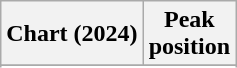<table class="wikitable sortable plainrowheaders" style="text-align:center">
<tr>
<th scope="col">Chart (2024)</th>
<th scope="col">Peak<br>position</th>
</tr>
<tr>
</tr>
<tr>
</tr>
<tr>
</tr>
<tr>
</tr>
<tr>
</tr>
</table>
